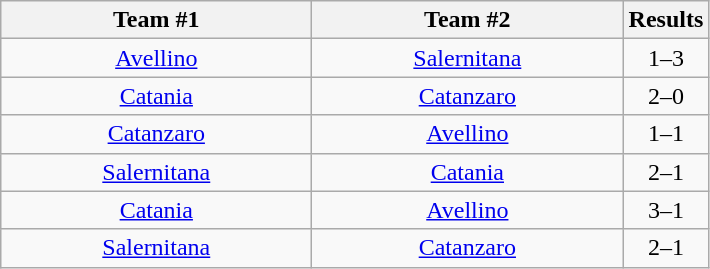<table class="wikitable" style="text-align:center">
<tr>
<th width=200>Team #1</th>
<th width=200>Team #2</th>
<th width=50>Results</th>
</tr>
<tr>
<td><a href='#'>Avellino</a></td>
<td><a href='#'>Salernitana</a></td>
<td>1–3</td>
</tr>
<tr>
<td><a href='#'>Catania</a></td>
<td><a href='#'>Catanzaro</a></td>
<td>2–0</td>
</tr>
<tr>
<td><a href='#'>Catanzaro</a></td>
<td><a href='#'>Avellino</a></td>
<td>1–1</td>
</tr>
<tr>
<td><a href='#'>Salernitana</a></td>
<td><a href='#'>Catania</a></td>
<td>2–1</td>
</tr>
<tr>
<td><a href='#'>Catania</a></td>
<td><a href='#'>Avellino</a></td>
<td>3–1</td>
</tr>
<tr>
<td><a href='#'>Salernitana</a></td>
<td><a href='#'>Catanzaro</a></td>
<td>2–1</td>
</tr>
</table>
